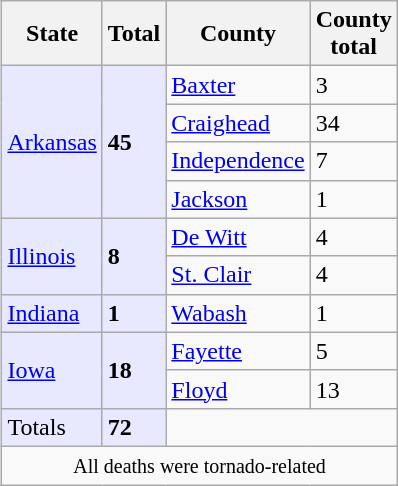<table class="wikitable" style="margin:0 0 0.5em 1em;float:right;">
<tr>
<th><strong>State</strong></th>
<th><strong>Total</strong></th>
<th><strong>County</strong></th>
<th><strong>County<br>total</strong></th>
</tr>
<tr>
<td rowspan="4" style="background:#e6e9ff;"><a href='#'>Arkansas</a></td>
<td rowspan="4" style="background:#e6e9ff;"><strong>45</strong></td>
<td><a href='#'>Baxter</a></td>
<td>3</td>
</tr>
<tr>
<td><a href='#'>Craighead</a></td>
<td>34</td>
</tr>
<tr>
<td><a href='#'>Independence</a></td>
<td>7</td>
</tr>
<tr>
<td><a href='#'>Jackson</a></td>
<td>1</td>
</tr>
<tr>
<td rowspan="2" style="background:#e6e9ff;"><a href='#'>Illinois</a></td>
<td rowspan="2" style="background:#e6e9ff;"><strong>8</strong></td>
<td><a href='#'>De Witt</a></td>
<td>4</td>
</tr>
<tr>
<td><a href='#'>St. Clair</a></td>
<td>4</td>
</tr>
<tr>
<td style="background:#e6e9ff;"><a href='#'>Indiana</a></td>
<td style="background:#e6e9ff;"><strong>1</strong></td>
<td><a href='#'>Wabash</a></td>
<td>1</td>
</tr>
<tr>
<td rowspan="2" style="background:#e6e9ff;"><a href='#'>Iowa</a></td>
<td rowspan="2" style="background:#e6e9ff;"><strong>18</strong></td>
<td><a href='#'>Fayette</a></td>
<td>5</td>
</tr>
<tr>
<td><a href='#'>Floyd</a></td>
<td>13</td>
</tr>
<tr>
<td style="background:#e6e9ff;">Totals</td>
<td style="background:#e6e9ff;"><strong>72</strong></td>
<td colspan=2></td>
</tr>
<tr>
<td colspan="4" style="text-align:center;"><small>All deaths were tornado-related</small></td>
</tr>
</table>
